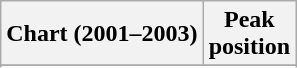<table class="wikitable sortable plainrowheaders" style="text-align:center">
<tr>
<th>Chart (2001–2003)</th>
<th>Peak<br>position</th>
</tr>
<tr>
</tr>
<tr>
</tr>
<tr>
</tr>
<tr>
</tr>
<tr>
</tr>
<tr>
</tr>
</table>
